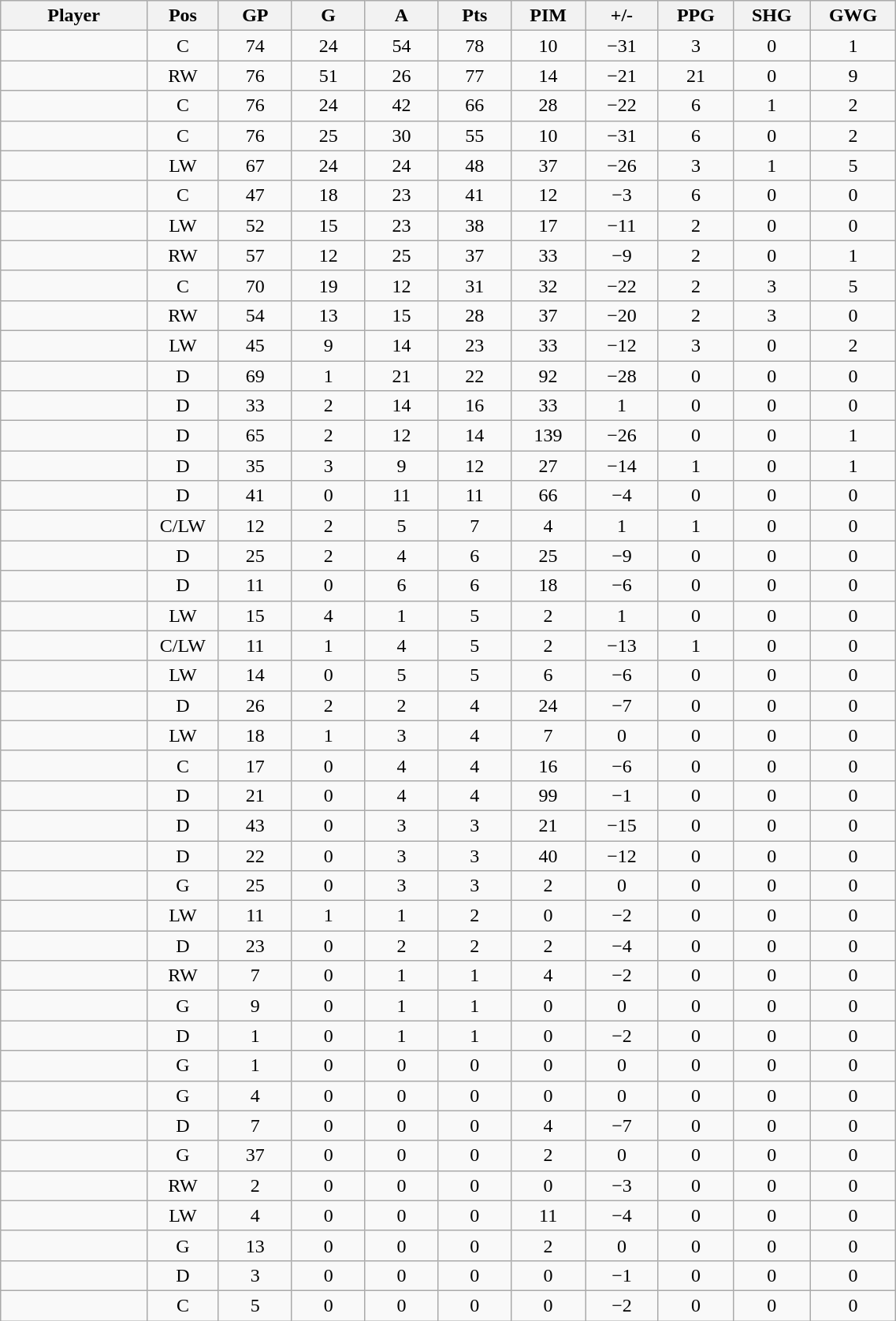<table class="wikitable sortable" width="60%">
<tr ALIGN="center">
<th bgcolor="#DDDDFF" width="10%">Player</th>
<th bgcolor="#DDDDFF" width="3%" title="Position">Pos</th>
<th bgcolor="#DDDDFF" width="5%" title="Games played">GP</th>
<th bgcolor="#DDDDFF" width="5%" title="Goals">G</th>
<th bgcolor="#DDDDFF" width="5%" title="Assists">A</th>
<th bgcolor="#DDDDFF" width="5%" title="Points">Pts</th>
<th bgcolor="#DDDDFF" width="5%" title="Penalties in Minutes">PIM</th>
<th bgcolor="#DDDDFF" width="5%" title="Plus/Minus">+/-</th>
<th bgcolor="#DDDDFF" width="5%" title="Power Play Goals">PPG</th>
<th bgcolor="#DDDDFF" width="5%" title="Short-handed Goals">SHG</th>
<th bgcolor="#DDDDFF" width="5%" title="Game-winning Goals">GWG</th>
</tr>
<tr align="center">
<td align="right"></td>
<td>C</td>
<td>74</td>
<td>24</td>
<td>54</td>
<td>78</td>
<td>10</td>
<td>−31</td>
<td>3</td>
<td>0</td>
<td>1</td>
</tr>
<tr align="center">
<td align="right"></td>
<td>RW</td>
<td>76</td>
<td>51</td>
<td>26</td>
<td>77</td>
<td>14</td>
<td>−21</td>
<td>21</td>
<td>0</td>
<td>9</td>
</tr>
<tr align="center">
<td align="right"></td>
<td>C</td>
<td>76</td>
<td>24</td>
<td>42</td>
<td>66</td>
<td>28</td>
<td>−22</td>
<td>6</td>
<td>1</td>
<td>2</td>
</tr>
<tr align="center">
<td align="right"></td>
<td>C</td>
<td>76</td>
<td>25</td>
<td>30</td>
<td>55</td>
<td>10</td>
<td>−31</td>
<td>6</td>
<td>0</td>
<td>2</td>
</tr>
<tr align="center">
<td align="right"></td>
<td>LW</td>
<td>67</td>
<td>24</td>
<td>24</td>
<td>48</td>
<td>37</td>
<td>−26</td>
<td>3</td>
<td>1</td>
<td>5</td>
</tr>
<tr align="center">
<td align="right"></td>
<td>C</td>
<td>47</td>
<td>18</td>
<td>23</td>
<td>41</td>
<td>12</td>
<td>−3</td>
<td>6</td>
<td>0</td>
<td>0</td>
</tr>
<tr align="center">
<td align="right"></td>
<td>LW</td>
<td>52</td>
<td>15</td>
<td>23</td>
<td>38</td>
<td>17</td>
<td>−11</td>
<td>2</td>
<td>0</td>
<td>0</td>
</tr>
<tr align="center">
<td align="right"></td>
<td>RW</td>
<td>57</td>
<td>12</td>
<td>25</td>
<td>37</td>
<td>33</td>
<td>−9</td>
<td>2</td>
<td>0</td>
<td>1</td>
</tr>
<tr align="center">
<td align="right"></td>
<td>C</td>
<td>70</td>
<td>19</td>
<td>12</td>
<td>31</td>
<td>32</td>
<td>−22</td>
<td>2</td>
<td>3</td>
<td>5</td>
</tr>
<tr align="center">
<td align="right"></td>
<td>RW</td>
<td>54</td>
<td>13</td>
<td>15</td>
<td>28</td>
<td>37</td>
<td>−20</td>
<td>2</td>
<td>3</td>
<td>0</td>
</tr>
<tr align="center">
<td align="right"></td>
<td>LW</td>
<td>45</td>
<td>9</td>
<td>14</td>
<td>23</td>
<td>33</td>
<td>−12</td>
<td>3</td>
<td>0</td>
<td>2</td>
</tr>
<tr align="center">
<td align="right"></td>
<td>D</td>
<td>69</td>
<td>1</td>
<td>21</td>
<td>22</td>
<td>92</td>
<td>−28</td>
<td>0</td>
<td>0</td>
<td>0</td>
</tr>
<tr align="center">
<td align="right"></td>
<td>D</td>
<td>33</td>
<td>2</td>
<td>14</td>
<td>16</td>
<td>33</td>
<td>1</td>
<td>0</td>
<td>0</td>
<td>0</td>
</tr>
<tr align="center">
<td align="right"></td>
<td>D</td>
<td>65</td>
<td>2</td>
<td>12</td>
<td>14</td>
<td>139</td>
<td>−26</td>
<td>0</td>
<td>0</td>
<td>1</td>
</tr>
<tr align="center">
<td align="right"></td>
<td>D</td>
<td>35</td>
<td>3</td>
<td>9</td>
<td>12</td>
<td>27</td>
<td>−14</td>
<td>1</td>
<td>0</td>
<td>1</td>
</tr>
<tr align="center">
<td align="right"></td>
<td>D</td>
<td>41</td>
<td>0</td>
<td>11</td>
<td>11</td>
<td>66</td>
<td>−4</td>
<td>0</td>
<td>0</td>
<td>0</td>
</tr>
<tr align="center">
<td align="right"></td>
<td>C/LW</td>
<td>12</td>
<td>2</td>
<td>5</td>
<td>7</td>
<td>4</td>
<td>1</td>
<td>1</td>
<td>0</td>
<td>0</td>
</tr>
<tr align="center">
<td align="right"></td>
<td>D</td>
<td>25</td>
<td>2</td>
<td>4</td>
<td>6</td>
<td>25</td>
<td>−9</td>
<td>0</td>
<td>0</td>
<td>0</td>
</tr>
<tr align="center">
<td align="right"></td>
<td>D</td>
<td>11</td>
<td>0</td>
<td>6</td>
<td>6</td>
<td>18</td>
<td>−6</td>
<td>0</td>
<td>0</td>
<td>0</td>
</tr>
<tr align="center">
<td align="right"></td>
<td>LW</td>
<td>15</td>
<td>4</td>
<td>1</td>
<td>5</td>
<td>2</td>
<td>1</td>
<td>0</td>
<td>0</td>
<td>0</td>
</tr>
<tr align="center">
<td align="right"></td>
<td>C/LW</td>
<td>11</td>
<td>1</td>
<td>4</td>
<td>5</td>
<td>2</td>
<td>−13</td>
<td>1</td>
<td>0</td>
<td>0</td>
</tr>
<tr align="center">
<td align="right"></td>
<td>LW</td>
<td>14</td>
<td>0</td>
<td>5</td>
<td>5</td>
<td>6</td>
<td>−6</td>
<td>0</td>
<td>0</td>
<td>0</td>
</tr>
<tr align="center">
<td align="right"></td>
<td>D</td>
<td>26</td>
<td>2</td>
<td>2</td>
<td>4</td>
<td>24</td>
<td>−7</td>
<td>0</td>
<td>0</td>
<td>0</td>
</tr>
<tr align="center">
<td align="right"></td>
<td>LW</td>
<td>18</td>
<td>1</td>
<td>3</td>
<td>4</td>
<td>7</td>
<td>0</td>
<td>0</td>
<td>0</td>
<td>0</td>
</tr>
<tr align="center">
<td align="right"></td>
<td>C</td>
<td>17</td>
<td>0</td>
<td>4</td>
<td>4</td>
<td>16</td>
<td>−6</td>
<td>0</td>
<td>0</td>
<td>0</td>
</tr>
<tr align="center">
<td align="right"></td>
<td>D</td>
<td>21</td>
<td>0</td>
<td>4</td>
<td>4</td>
<td>99</td>
<td>−1</td>
<td>0</td>
<td>0</td>
<td>0</td>
</tr>
<tr align="center">
<td align="right"></td>
<td>D</td>
<td>43</td>
<td>0</td>
<td>3</td>
<td>3</td>
<td>21</td>
<td>−15</td>
<td>0</td>
<td>0</td>
<td>0</td>
</tr>
<tr align="center">
<td align="right"></td>
<td>D</td>
<td>22</td>
<td>0</td>
<td>3</td>
<td>3</td>
<td>40</td>
<td>−12</td>
<td>0</td>
<td>0</td>
<td>0</td>
</tr>
<tr align="center">
<td align="right"></td>
<td>G</td>
<td>25</td>
<td>0</td>
<td>3</td>
<td>3</td>
<td>2</td>
<td>0</td>
<td>0</td>
<td>0</td>
<td>0</td>
</tr>
<tr align="center">
<td align="right"></td>
<td>LW</td>
<td>11</td>
<td>1</td>
<td>1</td>
<td>2</td>
<td>0</td>
<td>−2</td>
<td>0</td>
<td>0</td>
<td>0</td>
</tr>
<tr align="center">
<td align="right"></td>
<td>D</td>
<td>23</td>
<td>0</td>
<td>2</td>
<td>2</td>
<td>2</td>
<td>−4</td>
<td>0</td>
<td>0</td>
<td>0</td>
</tr>
<tr align="center">
<td align="right"></td>
<td>RW</td>
<td>7</td>
<td>0</td>
<td>1</td>
<td>1</td>
<td>4</td>
<td>−2</td>
<td>0</td>
<td>0</td>
<td>0</td>
</tr>
<tr align="center">
<td align="right"></td>
<td>G</td>
<td>9</td>
<td>0</td>
<td>1</td>
<td>1</td>
<td>0</td>
<td>0</td>
<td>0</td>
<td>0</td>
<td>0</td>
</tr>
<tr align="center">
<td align="right"></td>
<td>D</td>
<td>1</td>
<td>0</td>
<td>1</td>
<td>1</td>
<td>0</td>
<td>−2</td>
<td>0</td>
<td>0</td>
<td>0</td>
</tr>
<tr align="center">
<td align="right"></td>
<td>G</td>
<td>1</td>
<td>0</td>
<td>0</td>
<td>0</td>
<td>0</td>
<td>0</td>
<td>0</td>
<td>0</td>
<td>0</td>
</tr>
<tr align="center">
<td align="right"></td>
<td>G</td>
<td>4</td>
<td>0</td>
<td>0</td>
<td>0</td>
<td>0</td>
<td>0</td>
<td>0</td>
<td>0</td>
<td>0</td>
</tr>
<tr align="center">
<td align="right"></td>
<td>D</td>
<td>7</td>
<td>0</td>
<td>0</td>
<td>0</td>
<td>4</td>
<td>−7</td>
<td>0</td>
<td>0</td>
<td>0</td>
</tr>
<tr align="center">
<td align="right"></td>
<td>G</td>
<td>37</td>
<td>0</td>
<td>0</td>
<td>0</td>
<td>2</td>
<td>0</td>
<td>0</td>
<td>0</td>
<td>0</td>
</tr>
<tr align="center">
<td align="right"></td>
<td>RW</td>
<td>2</td>
<td>0</td>
<td>0</td>
<td>0</td>
<td>0</td>
<td>−3</td>
<td>0</td>
<td>0</td>
<td>0</td>
</tr>
<tr align="center">
<td align="right"></td>
<td>LW</td>
<td>4</td>
<td>0</td>
<td>0</td>
<td>0</td>
<td>11</td>
<td>−4</td>
<td>0</td>
<td>0</td>
<td>0</td>
</tr>
<tr align="center">
<td align="right"></td>
<td>G</td>
<td>13</td>
<td>0</td>
<td>0</td>
<td>0</td>
<td>2</td>
<td>0</td>
<td>0</td>
<td>0</td>
<td>0</td>
</tr>
<tr align="center">
<td align="right"></td>
<td>D</td>
<td>3</td>
<td>0</td>
<td>0</td>
<td>0</td>
<td>0</td>
<td>−1</td>
<td>0</td>
<td>0</td>
<td>0</td>
</tr>
<tr align="center">
<td align="right"></td>
<td>C</td>
<td>5</td>
<td>0</td>
<td>0</td>
<td>0</td>
<td>0</td>
<td>−2</td>
<td>0</td>
<td>0</td>
<td>0</td>
</tr>
</table>
